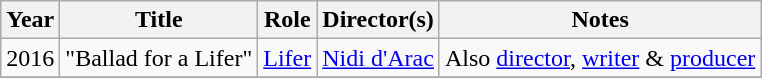<table class="wikitable sortable">
<tr>
<th>Year</th>
<th>Title</th>
<th>Role</th>
<th>Director(s)</th>
<th>Notes</th>
</tr>
<tr>
<td>2016</td>
<td>"Ballad for a Lifer"</td>
<td><a href='#'>Lifer</a></td>
<td><a href='#'>Nidi d'Arac</a></td>
<td>Also <a href='#'>director</a>, <a href='#'>writer</a> & <a href='#'>producer</a></td>
</tr>
<tr>
</tr>
</table>
